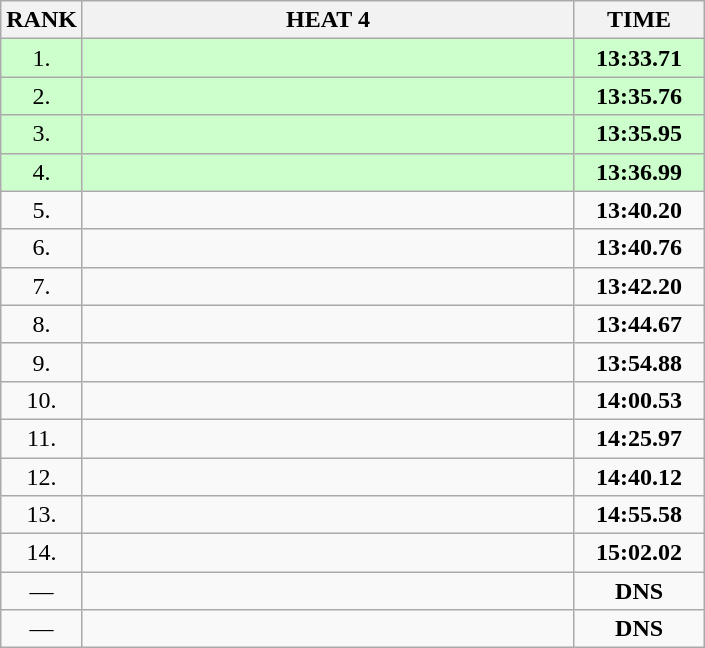<table class="wikitable" style="border-collapse: collapse; font-size: 100%;">
<tr>
<th>RANK</th>
<th style="width: 20em">HEAT 4</th>
<th style="width: 5em">TIME</th>
</tr>
<tr style="background:#ccffcc;">
<td align="center">1.</td>
<td></td>
<td align="center"><strong>13:33.71</strong></td>
</tr>
<tr style="background:#ccffcc;">
<td align="center">2.</td>
<td></td>
<td align="center"><strong>13:35.76</strong></td>
</tr>
<tr style="background:#ccffcc;">
<td align="center">3.</td>
<td></td>
<td align="center"><strong>13:35.95</strong></td>
</tr>
<tr style="background:#ccffcc;">
<td align="center">4.</td>
<td></td>
<td align="center"><strong>13:36.99</strong></td>
</tr>
<tr>
<td align="center">5.</td>
<td></td>
<td align="center"><strong>13:40.20</strong></td>
</tr>
<tr>
<td align="center">6.</td>
<td></td>
<td align="center"><strong>13:40.76</strong></td>
</tr>
<tr>
<td align="center">7.</td>
<td></td>
<td align="center"><strong>13:42.20</strong></td>
</tr>
<tr>
<td align="center">8.</td>
<td></td>
<td align="center"><strong>13:44.67</strong></td>
</tr>
<tr>
<td align="center">9.</td>
<td></td>
<td align="center"><strong>13:54.88</strong></td>
</tr>
<tr>
<td align="center">10.</td>
<td></td>
<td align="center"><strong>14:00.53</strong></td>
</tr>
<tr>
<td align="center">11.</td>
<td></td>
<td align="center"><strong>14:25.97</strong></td>
</tr>
<tr>
<td align="center">12.</td>
<td></td>
<td align="center"><strong>14:40.12</strong></td>
</tr>
<tr>
<td align="center">13.</td>
<td></td>
<td align="center"><strong>14:55.58</strong></td>
</tr>
<tr>
<td align="center">14.</td>
<td></td>
<td align="center"><strong>15:02.02</strong></td>
</tr>
<tr>
<td align="center">—</td>
<td></td>
<td align="center"><strong>DNS</strong></td>
</tr>
<tr>
<td align="center">—</td>
<td></td>
<td align="center"><strong>DNS</strong></td>
</tr>
</table>
